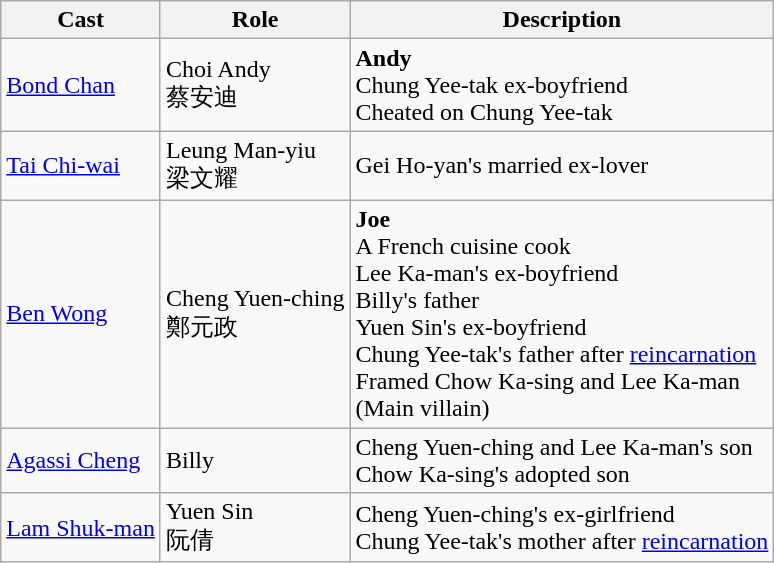<table class="wikitable">
<tr>
<th>Cast</th>
<th>Role</th>
<th>Description</th>
</tr>
<tr>
<td><a href='#'>Bond Chan</a></td>
<td>Choi Andy<br>蔡安迪</td>
<td><strong>Andy</strong><br>Chung Yee-tak ex-boyfriend<br>Cheated on Chung Yee-tak</td>
</tr>
<tr>
<td><a href='#'>Tai Chi-wai</a></td>
<td>Leung Man-yiu<br>梁文耀</td>
<td>Gei Ho-yan's married ex-lover</td>
</tr>
<tr>
<td><a href='#'>Ben Wong</a></td>
<td>Cheng Yuen-ching<br>鄭元政</td>
<td><strong>Joe</strong><br>A French cuisine cook<br>Lee Ka-man's ex-boyfriend<br>Billy's father<br>Yuen Sin's ex-boyfriend<br>Chung Yee-tak's father after <a href='#'>reincarnation</a><br>Framed Chow Ka-sing and Lee Ka-man<br>(Main villain)</td>
</tr>
<tr>
<td><a href='#'>Agassi Cheng</a></td>
<td>Billy</td>
<td>Cheng Yuen-ching and Lee Ka-man's son<br>Chow Ka-sing's adopted son</td>
</tr>
<tr>
<td><a href='#'>Lam Shuk-man</a></td>
<td>Yuen Sin<br>阮倩</td>
<td>Cheng Yuen-ching's ex-girlfriend<br>Chung Yee-tak's mother after <a href='#'>reincarnation</a></td>
</tr>
</table>
